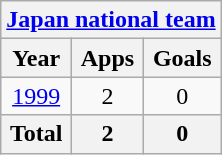<table class="wikitable" style="text-align:center">
<tr>
<th colspan=3><a href='#'>Japan national team</a></th>
</tr>
<tr>
<th>Year</th>
<th>Apps</th>
<th>Goals</th>
</tr>
<tr>
<td><a href='#'>1999</a></td>
<td>2</td>
<td>0</td>
</tr>
<tr>
<th>Total</th>
<th>2</th>
<th>0</th>
</tr>
</table>
